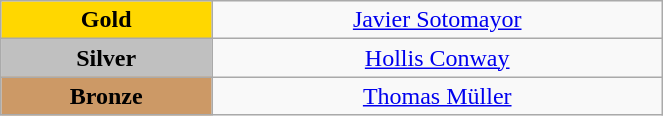<table class="wikitable" style="text-align:center; " width="35%">
<tr>
<td bgcolor="gold"><strong>Gold</strong></td>
<td><a href='#'>Javier Sotomayor</a><br>  <small><em></em></small></td>
</tr>
<tr>
<td bgcolor="silver"><strong>Silver</strong></td>
<td><a href='#'>Hollis Conway</a><br>  <small><em></em></small></td>
</tr>
<tr>
<td bgcolor="CC9966"><strong>Bronze</strong></td>
<td><a href='#'>Thomas Müller</a><br>  <small><em></em></small></td>
</tr>
</table>
